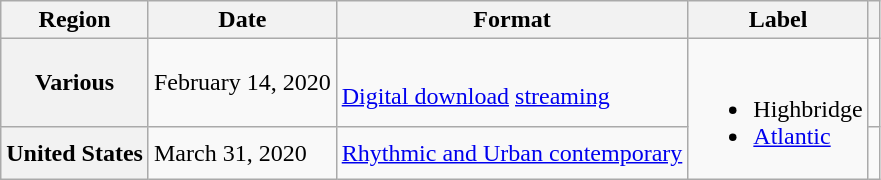<table class="wikitable plainrowheaders">
<tr>
<th scope="col">Region</th>
<th scope="col">Date</th>
<th scope="col">Format</th>
<th scope="col">Label</th>
<th scope="col"></th>
</tr>
<tr>
<th scope="row">Various</th>
<td>February 14, 2020</td>
<td><br><a href='#'>Digital download</a>
<a href='#'>streaming</a></td>
<td rowspan="2"><br><ul><li>Highbridge</li><li><a href='#'>Atlantic</a></li></ul></td>
<td align="center"></td>
</tr>
<tr>
<th scope="row">United States</th>
<td>March 31, 2020</td>
<td><a href='#'>Rhythmic and Urban contemporary</a></td>
<td align="center"></td>
</tr>
</table>
